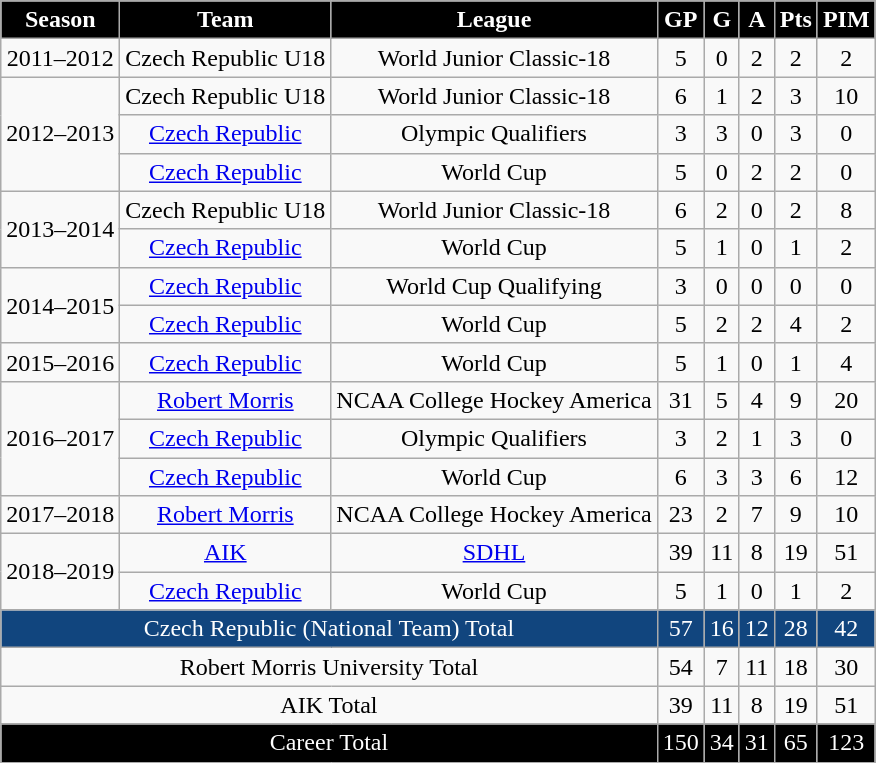<table class="wikitable">
<tr align="center" style="background:#000000;color:#ffffff;">
<td><strong>Season</strong></td>
<td><strong>Team</strong></td>
<td><strong>League</strong></td>
<td><strong>GP</strong></td>
<td><strong>G</strong></td>
<td><strong>A</strong></td>
<td><strong>Pts</strong></td>
<td><strong>PIM</strong></td>
</tr>
<tr align="center" bgcolor="">
<td rowspan="1">2011–2012</td>
<td>Czech Republic U18</td>
<td>World Junior Classic-18</td>
<td>5</td>
<td>0</td>
<td>2</td>
<td>2</td>
<td>2</td>
</tr>
<tr align="center" bgcolor="">
<td rowspan="3">2012–2013</td>
<td>Czech Republic U18</td>
<td>World Junior Classic-18</td>
<td>6</td>
<td>1</td>
<td>2</td>
<td>3</td>
<td>10</td>
</tr>
<tr align="center" bgcolor="">
<td><a href='#'>Czech Republic</a></td>
<td>Olympic Qualifiers</td>
<td>3</td>
<td>3</td>
<td>0</td>
<td>3</td>
<td>0</td>
</tr>
<tr align="center" bgcolor="">
<td><a href='#'>Czech Republic</a></td>
<td>World Cup</td>
<td>5</td>
<td>0</td>
<td>2</td>
<td>2</td>
<td>0</td>
</tr>
<tr align="center" bgcolor="">
<td rowspan="2">2013–2014</td>
<td>Czech Republic U18</td>
<td>World Junior Classic-18</td>
<td>6</td>
<td>2</td>
<td>0</td>
<td>2</td>
<td>8</td>
</tr>
<tr align="center" bgcolor="">
<td><a href='#'>Czech Republic</a></td>
<td>World Cup</td>
<td>5</td>
<td>1</td>
<td>0</td>
<td>1</td>
<td>2</td>
</tr>
<tr align="center" bgcolor="">
<td rowspan="2">2014–2015</td>
<td><a href='#'>Czech Republic</a></td>
<td>World Cup Qualifying</td>
<td>3</td>
<td>0</td>
<td>0</td>
<td>0</td>
<td>0</td>
</tr>
<tr align="center" bgcolor="">
<td><a href='#'>Czech Republic</a></td>
<td>World Cup</td>
<td>5</td>
<td>2</td>
<td>2</td>
<td>4</td>
<td>2</td>
</tr>
<tr align="center" bgcolor="">
<td rowspan="1">2015–2016</td>
<td><a href='#'>Czech Republic</a></td>
<td>World Cup</td>
<td>5</td>
<td>1</td>
<td>0</td>
<td>1</td>
<td>4</td>
</tr>
<tr align="center" bgcolor="">
<td rowspan="3">2016–2017</td>
<td><a href='#'>Robert Morris</a></td>
<td>NCAA College Hockey America</td>
<td>31</td>
<td>5</td>
<td>4</td>
<td>9</td>
<td>20</td>
</tr>
<tr align="center" bgcolor="">
<td><a href='#'>Czech Republic</a></td>
<td>Olympic Qualifiers</td>
<td>3</td>
<td>2</td>
<td>1</td>
<td>3</td>
<td>0</td>
</tr>
<tr align="center" bgcolor="">
<td><a href='#'>Czech Republic</a></td>
<td>World Cup</td>
<td>6</td>
<td>3</td>
<td>3</td>
<td>6</td>
<td>12</td>
</tr>
<tr align="center" bgcolor="">
<td rowspan="1">2017–2018</td>
<td><a href='#'>Robert Morris</a></td>
<td>NCAA College Hockey America</td>
<td>23</td>
<td>2</td>
<td>7</td>
<td>9</td>
<td>10</td>
</tr>
<tr align="center" bgcolor="">
<td rowspan="2">2018–2019</td>
<td><a href='#'>AIK</a></td>
<td><a href='#'>SDHL</a></td>
<td>39</td>
<td>11</td>
<td>8</td>
<td>19</td>
<td>51</td>
</tr>
<tr align="center" bgcolor="">
<td><a href='#'>Czech Republic</a></td>
<td>World Cup</td>
<td>5</td>
<td>1</td>
<td>0</td>
<td>1</td>
<td>2</td>
</tr>
<tr align="center" style="background:#11457e;color:white;">
<td colspan="3">Czech Republic (National Team) Total</td>
<td>57</td>
<td>16</td>
<td>12</td>
<td>28</td>
<td>42</td>
</tr>
<tr align="center" bgcolor="">
<td colspan="3">Robert Morris University Total</td>
<td>54</td>
<td>7</td>
<td>11</td>
<td>18</td>
<td>30</td>
</tr>
<tr align="center" bgcolor="">
<td colspan="3">AIK Total</td>
<td>39</td>
<td>11</td>
<td>8</td>
<td>19</td>
<td>51</td>
</tr>
<tr align="center" style=background:#000000;color:white;>
<td colspan="3">Career Total</td>
<td>150</td>
<td>34</td>
<td>31</td>
<td>65</td>
<td>123</td>
</tr>
</table>
